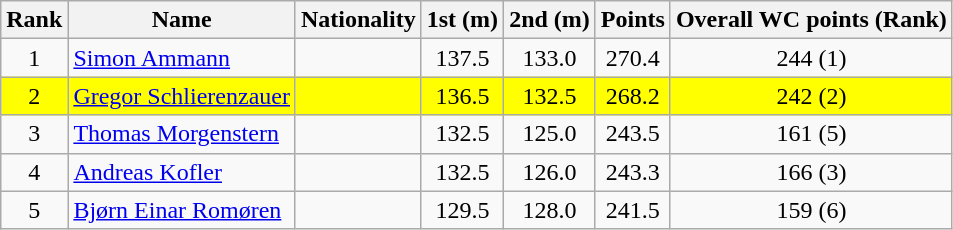<table class="wikitable">
<tr>
<th align=Center>Rank</th>
<th>Name</th>
<th>Nationality</th>
<th align=Center>1st (m)</th>
<th>2nd (m)</th>
<th>Points</th>
<th>Overall WC points (Rank)</th>
</tr>
<tr>
<td align=center>1</td>
<td align=left><a href='#'>Simon Ammann</a></td>
<td align=left></td>
<td align=center>137.5</td>
<td align=center>133.0</td>
<td align=center>270.4</td>
<td align=center>244 (1)</td>
</tr>
<tr style="background:#FFFF00;">
<td align=center>2</td>
<td align=left><a href='#'>Gregor Schlierenzauer</a></td>
<td align=left></td>
<td align=center>136.5</td>
<td align=center>132.5</td>
<td align=center>268.2</td>
<td align=center>242 (2)</td>
</tr>
<tr>
<td align=center>3</td>
<td align=left><a href='#'>Thomas Morgenstern</a></td>
<td align=left></td>
<td align=center>132.5</td>
<td align=center>125.0</td>
<td align=center>243.5</td>
<td align=center>161 (5)</td>
</tr>
<tr>
<td align=center>4</td>
<td align=left><a href='#'>Andreas Kofler</a></td>
<td align=left></td>
<td align=center>132.5</td>
<td align=center>126.0</td>
<td align=center>243.3</td>
<td align=center>166 (3)</td>
</tr>
<tr>
<td align=center>5</td>
<td align=left><a href='#'>Bjørn Einar Romøren</a></td>
<td align=left></td>
<td align=center>129.5</td>
<td align=center>128.0</td>
<td align=center>241.5</td>
<td align=center>159 (6)</td>
</tr>
</table>
